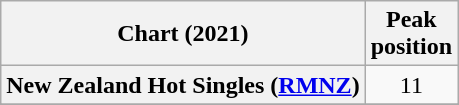<table class="wikitable sortable plainrowheaders" style="text-align:center">
<tr>
<th scope="col">Chart (2021)</th>
<th scope="col">Peak<br>position</th>
</tr>
<tr>
<th scope="row">New Zealand Hot Singles (<a href='#'>RMNZ</a>)</th>
<td>11</td>
</tr>
<tr>
</tr>
<tr>
</tr>
<tr>
</tr>
</table>
